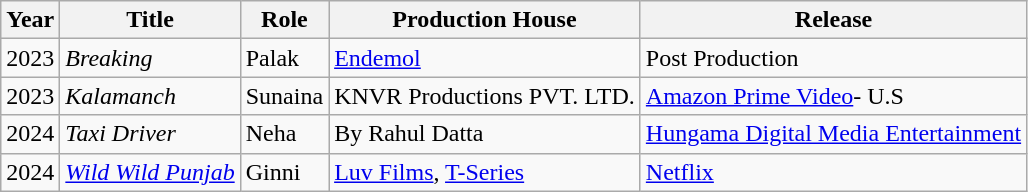<table class="wikitable sortable">
<tr>
<th>Year</th>
<th>Title</th>
<th>Role</th>
<th>Production House</th>
<th>Release</th>
</tr>
<tr>
<td>2023</td>
<td><em>Breaking </em></td>
<td>Palak</td>
<td><a href='#'>Endemol</a></td>
<td>Post Production</td>
</tr>
<tr>
<td>2023</td>
<td><em>Kalamanch</em> </td>
<td>Sunaina</td>
<td>KNVR Productions PVT. LTD.</td>
<td><a href='#'>Amazon Prime Video</a>- U.S</td>
</tr>
<tr>
<td>2024</td>
<td><em>Taxi Driver</em></td>
<td>Neha</td>
<td By Rahul Datta>By Rahul Datta</td>
<td><a href='#'>Hungama Digital Media Entertainment</a></td>
</tr>
<tr>
<td>2024</td>
<td><em><a href='#'>Wild Wild Punjab</a></em></td>
<td>Ginni </td>
<td><a href='#'>Luv Films</a>, <a href='#'>T-Series</a></td>
<td><a href='#'>Netflix</a></td>
</tr>
</table>
